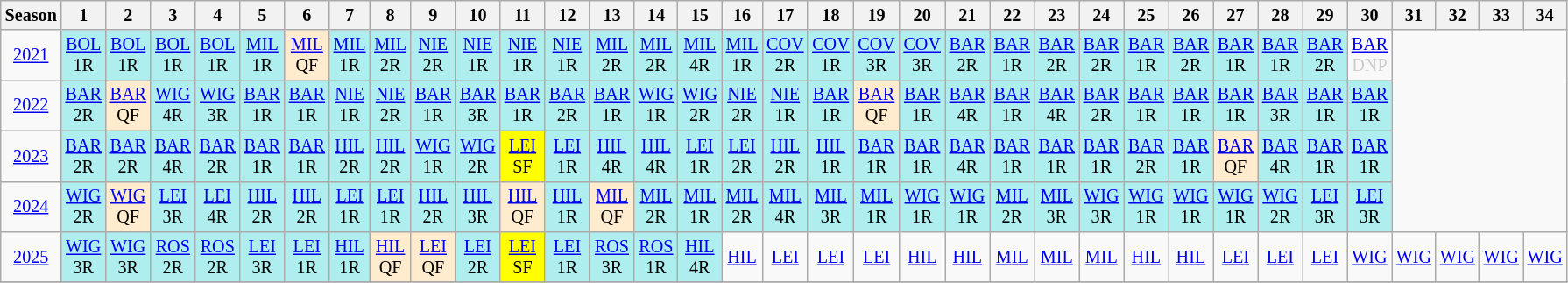<table class="wikitable" style="width:28%; margin:0; font-size:84%">
<tr>
<th>Season</th>
<th>1</th>
<th>2</th>
<th>3</th>
<th>4</th>
<th>5</th>
<th>6</th>
<th>7</th>
<th>8</th>
<th>9</th>
<th>10</th>
<th>11</th>
<th>12</th>
<th>13</th>
<th>14</th>
<th>15</th>
<th>16</th>
<th>17</th>
<th>18</th>
<th>19</th>
<th>20</th>
<th>21</th>
<th>22</th>
<th>23</th>
<th>24</th>
<th>25</th>
<th>26</th>
<th>27</th>
<th>28</th>
<th>29</th>
<th>30</th>
<th>31</th>
<th>32</th>
<th>33</th>
<th>34</th>
</tr>
<tr>
<td style="text-align:center; "background:#efefef;"><a href='#'>2021</a></td>
<td style="text-align:center; background:#afeeee;"><a href='#'>BOL</a><br>1R</td>
<td style="text-align:center; background:#afeeee;"><a href='#'>BOL</a><br>1R</td>
<td style="text-align:center; background:#afeeee;"><a href='#'>BOL</a><br>1R</td>
<td style="text-align:center; background:#afeeee;"><a href='#'>BOL</a><br>1R</td>
<td style="text-align:center; background:#afeeee;"><a href='#'>MIL</a><br>1R</td>
<td style="text-align:center; background:#ffebcd;"><a href='#'>MIL</a><br>QF</td>
<td style="text-align:center; background:#afeeee;"><a href='#'>MIL</a><br>1R</td>
<td style="text-align:center; background:#afeeee;"><a href='#'>MIL</a><br>2R</td>
<td style="text-align:center; background:#afeeee;"><a href='#'>NIE</a><br>2R</td>
<td style="text-align:center; background:#afeeee;"><a href='#'>NIE</a><br>1R</td>
<td style="text-align:center; background:#afeeee;"><a href='#'>NIE</a><br>1R</td>
<td style="text-align:center; background:#afeeee;"><a href='#'>NIE</a><br>1R</td>
<td style="text-align:center; background:#afeeee;"><a href='#'>MIL</a><br>2R</td>
<td style="text-align:center; background:#afeeee;"><a href='#'>MIL</a><br>2R</td>
<td style="text-align:center; background:#afeeee;"><a href='#'>MIL</a><br>4R</td>
<td style="text-align:center; background:#afeeee;"><a href='#'>MIL</a><br>1R</td>
<td style="text-align:center; background:#afeeee;"><a href='#'>COV</a><br>2R</td>
<td style="text-align:center; background:#afeeee;"><a href='#'>COV</a><br>1R</td>
<td style="text-align:center; background:#afeeee;"><a href='#'>COV</a><br>3R</td>
<td style="text-align:center; background:#afeeee;"><a href='#'>COV</a><br>3R</td>
<td style="text-align:center; background:#afeeee;"><a href='#'>BAR</a><br>2R</td>
<td style="text-align:center; background:#afeeee;"><a href='#'>BAR</a><br>1R</td>
<td style="text-align:center; background:#afeeee;"><a href='#'>BAR</a><br>2R</td>
<td style="text-align:center; background:#afeeee;"><a href='#'>BAR</a><br>2R</td>
<td style="text-align:center; background:#afeeee;"><a href='#'>BAR</a><br>1R</td>
<td style="text-align:center; background:#afeeee;"><a href='#'>BAR</a><br>2R</td>
<td style="text-align:center; background:#afeeee;"><a href='#'>BAR</a><br>1R</td>
<td style="text-align:center; background:#afeeee;"><a href='#'>BAR</a><br>1R</td>
<td style="text-align:center; background:#afeeee;"><a href='#'>BAR</a><br>2R</td>
<td style="text-align:center; color:#ccc;"><a href='#'>BAR</a><br>DNP</td>
</tr>
<tr>
<td style="text-align:center;"background:#efefef;"><a href='#'>2022</a></td>
<td style="text-align:center; background:#afeeee;"><a href='#'>BAR</a><br>2R</td>
<td style="text-align:center; background:#ffebcd;"><a href='#'>BAR</a><br>QF</td>
<td style="text-align:center; background:#afeeee;"><a href='#'>WIG</a><br>4R</td>
<td style="text-align:center; background:#afeeee;"><a href='#'>WIG</a><br>3R</td>
<td style="text-align:center; background:#afeeee;"><a href='#'>BAR</a><br>1R</td>
<td style="text-align:center; background:#afeeee;"><a href='#'>BAR</a><br>1R</td>
<td style="text-align:center; background:#afeeee"><a href='#'>NIE</a><br>1R</td>
<td style="text-align:center; background:#afeeee"><a href='#'>NIE</a><br>2R</td>
<td style="text-align:center; background:#afeeee;"><a href='#'>BAR</a><br>1R</td>
<td style="text-align:center; background:#afeeee;"><a href='#'>BAR</a><br>3R</td>
<td style="text-align:center; background:#afeeee;"><a href='#'>BAR</a><br>1R</td>
<td style="text-align:center; background:#afeeee;"><a href='#'>BAR</a><br>2R</td>
<td style="text-align:center; background:#afeeee;"><a href='#'>BAR</a><br>1R</td>
<td style="text-align:center; background:#afeeee;"><a href='#'>WIG</a><br>1R</td>
<td style="text-align:center; background:#afeeee;"><a href='#'>WIG</a><br>2R</td>
<td style="text-align:center; background:#afeeee;"><a href='#'>NIE</a><br>2R</td>
<td style="text-align:center; background:#afeeee;"><a href='#'>NIE</a><br>1R</td>
<td style="text-align:center; background:#afeeee;"><a href='#'>BAR</a><br>1R</td>
<td style="text-align:center; background:#ffebcd;"><a href='#'>BAR</a><br>QF</td>
<td style="text-align:center; background:#afeeee;"><a href='#'>BAR</a><br>1R</td>
<td style="text-align:center; background:#afeeee;"><a href='#'>BAR</a><br>4R</td>
<td style="text-align:center; background:#afeeee;"><a href='#'>BAR</a><br>1R</td>
<td style="text-align:center; background:#afeeee;"><a href='#'>BAR</a><br>4R</td>
<td style="text-align:center; background:#afeeee;"><a href='#'>BAR</a><br>2R</td>
<td style="text-align:center; background:#afeeee;"><a href='#'>BAR</a><br>1R</td>
<td style="text-align:center; background:#afeeee;"><a href='#'>BAR</a><br>1R</td>
<td style="text-align:center; background:#afeeee;"><a href='#'>BAR</a><br>1R</td>
<td style="text-align:center; background:#afeeee;"><a href='#'>BAR</a><br>3R</td>
<td style="text-align:center; background:#afeeee;"><a href='#'>BAR</a><br>1R</td>
<td style="text-align:center; background:#afeeee;"><a href='#'>BAR</a><br>1R</td>
</tr>
<tr>
<td style="text-align:center;"background:#efefef;"><a href='#'>2023</a></td>
<td style="text-align:center; background:#afeeee;"><a href='#'>BAR</a><br>2R</td>
<td style="text-align:center; background:#afeeee;"><a href='#'>BAR</a><br>2R</td>
<td style="text-align:center; background:#afeeee;"><a href='#'>BAR</a><br>4R</td>
<td style="text-align:center; background:#afeeee;"><a href='#'>BAR</a><br>2R</td>
<td style="text-align:center; background:#afeeee;"><a href='#'>BAR</a><br>1R</td>
<td style="text-align:center; background:#afeeee;"><a href='#'>BAR</a><br>1R</td>
<td style="text-align:center; background:#afeeee;"><a href='#'>HIL</a><br>2R</td>
<td style="text-align:center; background:#afeeee;"><a href='#'>HIL</a><br>2R</td>
<td style="text-align:center; background:#afeeee;"><a href='#'>WIG</a><br>1R</td>
<td style="text-align:center; background:#afeeee;"><a href='#'>WIG</a><br>2R</td>
<td style="text-align:center; background:yellow;"><a href='#'>LEI</a><br>SF</td>
<td style="text-align:center; background:#afeeee;"><a href='#'>LEI</a><br>1R</td>
<td style="text-align:center; background:#afeeee;"><a href='#'>HIL</a><br>4R</td>
<td style="text-align:center; background:#afeeee;"><a href='#'>HIL</a><br>4R</td>
<td style="text-align:center; background:#afeeee;"><a href='#'>LEI</a><br>1R</td>
<td style="text-align:center; background:#afeeee;"><a href='#'>LEI</a><br>2R</td>
<td style="text-align:center; background:#afeeee;"><a href='#'>HIL</a><br>2R</td>
<td style="text-align:center; background:#afeeee;"><a href='#'>HIL</a><br>1R</td>
<td style="text-align:center; background:#afeeee;"><a href='#'>BAR</a><br>1R</td>
<td style="text-align:center; background:#afeeee;"><a href='#'>BAR</a><br>1R</td>
<td style="text-align:center; background:#afeeee;"><a href='#'>BAR</a><br>4R</td>
<td style="text-align:center; background:#afeeee;"><a href='#'>BAR</a><br>1R</td>
<td style="text-align:center; background:#afeeee;"><a href='#'>BAR</a><br>1R</td>
<td style="text-align:center; background:#afeeee;"><a href='#'>BAR</a><br>1R</td>
<td style="text-align:center; background:#afeeee;"><a href='#'>BAR</a><br>2R</td>
<td style="text-align:center; background:#afeeee;"><a href='#'>BAR</a><br>1R</td>
<td style="text-align:center; background:#ffebcd;"><a href='#'>BAR</a><br>QF</td>
<td style="text-align:center; background:#afeeee;"><a href='#'>BAR</a><br>4R</td>
<td style="text-align:center; background:#afeeee;"><a href='#'>BAR</a><br>1R</td>
<td style="text-align:center; background:#afeeee;"><a href='#'>BAR</a><br>1R</td>
</tr>
<tr>
<td style="text-align:center;"background:#efefef;"><a href='#'>2024</a></td>
<td style="text-align:center; background:#afeeee;"><a href='#'>WIG</a><br>2R</td>
<td style="text-align:center; background:#ffebcd;"><a href='#'>WIG</a><br>QF</td>
<td style="text-align:center; background:#afeeee;"><a href='#'>LEI</a><br>3R</td>
<td style="text-align:center; background:#afeeee;"><a href='#'>LEI</a><br>4R</td>
<td style="text-align:center; background:#afeeee;"><a href='#'>HIL</a><br>2R</td>
<td style="text-align:center; background:#afeeee;"><a href='#'>HIL</a><br>2R</td>
<td style="text-align:center; background:#afeeee;"><a href='#'>LEI</a><br>1R</td>
<td style="text-align:center; background:#afeeee;"><a href='#'>LEI</a><br>1R</td>
<td style="text-align:center; background:#afeeee;"><a href='#'>HIL</a><br>2R</td>
<td style="text-align:center; background:#afeeee;"><a href='#'>HIL</a><br>3R</td>
<td style="text-align:center; background:#ffebcd;"><a href='#'>HIL</a><br>QF</td>
<td style="text-align:center; background:#afeeee;"><a href='#'>HIL</a><br>1R</td>
<td style="text-align:center; background:#ffebcd;"><a href='#'>MIL</a><br>QF</td>
<td style="text-align:center; background:#afeeee;"><a href='#'>MIL</a><br>2R</td>
<td style="text-align:center; background:#afeeee;"><a href='#'>MIL</a><br>1R</td>
<td style="text-align:center; background:#afeeee;"><a href='#'>MIL</a><br>2R</td>
<td style="text-align:center; background:#afeeee;"><a href='#'>MIL</a><br>4R</td>
<td style="text-align:center; background:#afeeee;"><a href='#'>MIL</a><br>3R</td>
<td style="text-align:center; background:#afeeee;"><a href='#'>MIL</a><br>1R</td>
<td style="text-align:center; background:#afeeee;"><a href='#'>WIG</a><br>1R</td>
<td style="text-align:center; background:#afeeee;"><a href='#'>WIG</a><br>1R</td>
<td style="text-align:center; background:#afeeee;"><a href='#'>MIL</a><br>2R</td>
<td style="text-align:center; background:#afeeee;"><a href='#'>MIL</a><br>3R</td>
<td style="text-align:center; background:#afeeee;"><a href='#'>WIG</a><br>3R</td>
<td style="text-align:center; background:#afeeee;"><a href='#'>WIG</a><br>1R</td>
<td style="text-align:center; background:#afeeee;"><a href='#'>WIG</a><br>1R</td>
<td style="text-align:center; background:#afeeee;"><a href='#'>WIG</a><br>1R</td>
<td style="text-align:center; background:#afeeee;"><a href='#'>WIG</a><br>2R</td>
<td style="text-align:center; background:#afeeee;"><a href='#'>LEI</a><br>3R</td>
<td style="text-align:center; background:#afeeee;"><a href='#'>LEI</a><br>3R</td>
</tr>
<tr>
<td style="text-align:center; "background:#efefef;"><a href='#'>2025</a></td>
<td style="text-align:center; background:#afeeee;"><a href='#'>WIG</a><br>3R</td>
<td style="text-align:center; background:#afeeee;"><a href='#'>WIG</a><br>3R</td>
<td style="text-align:center; background:#afeeee;"><a href='#'>ROS</a><br>2R</td>
<td style="text-align:center; background:#afeeee;"><a href='#'>ROS</a><br>2R</td>
<td style="text-align:center; background:#afeeee;"><a href='#'>LEI</a><br>3R</td>
<td style="text-align:center; background:#afeeee;"><a href='#'>LEI</a><br>1R</td>
<td style="text-align:center; background:#afeeee;"><a href='#'>HIL</a><br>1R</td>
<td style="text-align:center; background:#ffebcd;"><a href='#'>HIL</a><br>QF</td>
<td style="text-align:center; background:#ffebcd;"><a href='#'>LEI</a><br>QF</td>
<td style="text-align:center; background:#afeeee;"><a href='#'>LEI</a><br>2R</td>
<td style="text-align:center; background:yellow;"><a href='#'>LEI</a><br>SF</td>
<td style="text-align:center; background:#afeeee;"><a href='#'>LEI</a><br>1R</td>
<td style="text-align:center; background:#afeeee;"><a href='#'>ROS</a><br>3R</td>
<td style="text-align:center; background:#afeeee;"><a href='#'>ROS</a><br>1R</td>
<td style="text-align:center; background:#afeeee;"><a href='#'>HIL</a><br>4R</td>
<td style="text-align:center; background:#;"><a href='#'>HIL</a><br></td>
<td style="text-align:center; background:#;"><a href='#'>LEI</a><br></td>
<td style="text-align:center; background:#;"><a href='#'>LEI</a><br></td>
<td style="text-align:center; background:#;"><a href='#'>LEI</a><br></td>
<td style="text-align:center; background:#;"><a href='#'>HIL</a><br></td>
<td style="text-align:center; background:#;"><a href='#'>HIL</a><br></td>
<td style="text-align:center; background:#;"><a href='#'>MIL</a><br></td>
<td style="text-align:center; background:#;"><a href='#'>MIL</a><br></td>
<td style="text-align:center; background:#;"><a href='#'>MIL</a><br></td>
<td style="text-align:center; background:#;"><a href='#'>HIL</a><br></td>
<td style="text-align:center; background:#;"><a href='#'>HIL</a><br></td>
<td style="text-align:center; background:#;"><a href='#'>LEI</a><br></td>
<td style="text-align:center; background:#;"><a href='#'>LEI</a><br></td>
<td style="text-align:center; background:#;"><a href='#'>LEI</a><br></td>
<td style="text-align:center; background:#;"><a href='#'>WIG</a><br></td>
<td style="text-align:center; background:#;"><a href='#'>WIG</a><br></td>
<td style="text-align:center; background:#;"><a href='#'>WIG</a><br></td>
<td style="text-align:center; background:#;"><a href='#'>WIG</a><br></td>
<td style="text-align:center; background:#;"><a href='#'>WIG</a><br></td>
</tr>
<tr>
</tr>
</table>
